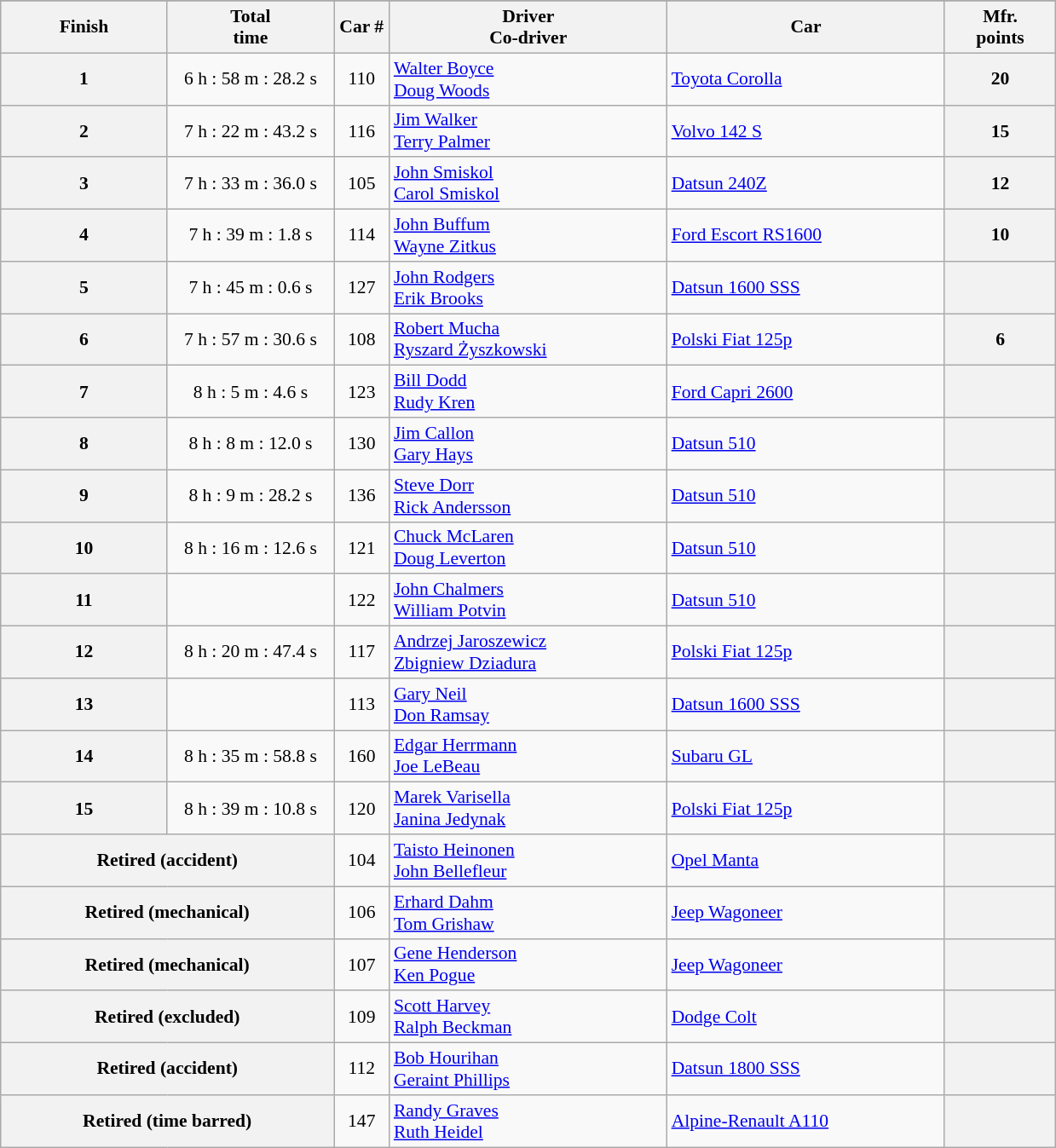<table class="wikitable" style="font-size:90%;">
<tr>
</tr>
<tr style="background:#efefef;">
<th width=15%>Finish</th>
<th width=15%>Total<br>time</th>
<th width=5%>Car #</th>
<th width=25%>Driver<br>Co-driver</th>
<th width=25%>Car</th>
<th width=10%>Mfr.<br>points</th>
</tr>
<tr align=center>
<th>1</th>
<td>6 h : 58 m : 28.2 s</td>
<td>110</td>
<td align=left> <a href='#'>Walter Boyce</a><br> <a href='#'>Doug Woods</a></td>
<td align=left> <a href='#'>Toyota Corolla</a></td>
<th>20</th>
</tr>
<tr align=center>
<th>2</th>
<td>7 h : 22 m : 43.2 s</td>
<td>116</td>
<td align=left> <a href='#'>Jim Walker</a><br> <a href='#'>Terry Palmer</a></td>
<td align=left> <a href='#'>Volvo 142 S</a></td>
<th>15</th>
</tr>
<tr align=center>
<th>3</th>
<td>7 h : 33 m : 36.0 s</td>
<td>105</td>
<td align=left> <a href='#'>John Smiskol</a><br> <a href='#'>Carol Smiskol</a></td>
<td align=left> <a href='#'>Datsun 240Z</a></td>
<th>12</th>
</tr>
<tr align=center>
<th>4</th>
<td>7 h : 39 m : 1.8 s</td>
<td>114</td>
<td align=left> <a href='#'>John Buffum</a><br> <a href='#'>Wayne Zitkus</a></td>
<td align=left> <a href='#'>Ford Escort RS1600</a></td>
<th>10</th>
</tr>
<tr align=center>
<th>5</th>
<td>7 h : 45 m : 0.6 s</td>
<td>127</td>
<td align=left> <a href='#'>John Rodgers</a><br> <a href='#'>Erik Brooks</a></td>
<td align=left> <a href='#'>Datsun 1600 SSS</a></td>
<th></th>
</tr>
<tr align=center>
<th>6</th>
<td>7 h : 57 m : 30.6 s</td>
<td>108</td>
<td align=left> <a href='#'>Robert Mucha</a><br> <a href='#'>Ryszard Żyszkowski</a></td>
<td align=left> <a href='#'>Polski Fiat 125p</a></td>
<th>6</th>
</tr>
<tr align=center>
<th>7</th>
<td>8 h : 5 m : 4.6 s</td>
<td>123</td>
<td align=left> <a href='#'>Bill Dodd</a><br> <a href='#'>Rudy Kren</a></td>
<td align=left> <a href='#'>Ford Capri 2600</a></td>
<th></th>
</tr>
<tr align=center>
<th>8</th>
<td>8 h : 8 m : 12.0 s</td>
<td>130</td>
<td align=left> <a href='#'>Jim Callon</a><br> <a href='#'>Gary Hays</a></td>
<td align=left> <a href='#'>Datsun 510</a></td>
<th></th>
</tr>
<tr align=center>
<th>9</th>
<td>8 h : 9 m : 28.2 s</td>
<td>136</td>
<td align=left> <a href='#'>Steve Dorr</a><br> <a href='#'>Rick Andersson</a></td>
<td align=left> <a href='#'>Datsun 510</a></td>
<th></th>
</tr>
<tr align=center>
<th>10</th>
<td>8 h : 16 m : 12.6 s</td>
<td>121</td>
<td align=left> <a href='#'>Chuck McLaren</a><br> <a href='#'>Doug Leverton</a></td>
<td align=left> <a href='#'>Datsun 510</a></td>
<th></th>
</tr>
<tr align=center>
<th>11</th>
<td></td>
<td>122</td>
<td align=left> <a href='#'>John Chalmers</a><br> <a href='#'>William Potvin</a></td>
<td align=left> <a href='#'>Datsun 510</a></td>
<th></th>
</tr>
<tr align=center>
<th>12</th>
<td>8 h : 20 m : 47.4 s</td>
<td>117</td>
<td align=left> <a href='#'>Andrzej Jaroszewicz</a><br> <a href='#'>Zbigniew Dziadura</a></td>
<td align=left> <a href='#'>Polski Fiat 125p</a></td>
<th></th>
</tr>
<tr align=center>
<th>13</th>
<td></td>
<td>113</td>
<td align=left> <a href='#'>Gary Neil</a><br> <a href='#'>Don Ramsay</a></td>
<td align=left> <a href='#'>Datsun 1600 SSS</a></td>
<th></th>
</tr>
<tr align=center>
<th>14</th>
<td>8 h : 35 m : 58.8 s</td>
<td>160</td>
<td align=left> <a href='#'>Edgar Herrmann</a><br> <a href='#'>Joe LeBeau</a></td>
<td align=left> <a href='#'>Subaru GL</a></td>
<th></th>
</tr>
<tr align=center>
<th>15</th>
<td>8 h : 39 m : 10.8 s</td>
<td>120</td>
<td align=left> <a href='#'>Marek Varisella</a><br> <a href='#'>Janina Jedynak</a></td>
<td align=left> <a href='#'>Polski Fiat 125p</a></td>
<th></th>
</tr>
<tr align=center>
<th colspan=2>Retired (accident)</th>
<td>104</td>
<td align=left> <a href='#'>Taisto Heinonen</a><br> <a href='#'>John Bellefleur</a></td>
<td align=left> <a href='#'>Opel Manta</a></td>
<th></th>
</tr>
<tr align=center>
<th colspan=2>Retired (mechanical)</th>
<td>106</td>
<td align=left> <a href='#'>Erhard Dahm</a><br> <a href='#'>Tom Grishaw</a></td>
<td align=left> <a href='#'>Jeep Wagoneer</a></td>
<th></th>
</tr>
<tr align=center>
<th colspan=2>Retired (mechanical)</th>
<td>107</td>
<td align=left> <a href='#'>Gene Henderson</a><br> <a href='#'>Ken Pogue</a></td>
<td align=left> <a href='#'>Jeep Wagoneer</a></td>
<th></th>
</tr>
<tr align=center>
<th colspan=2>Retired (excluded)</th>
<td>109</td>
<td align=left> <a href='#'>Scott Harvey</a><br> <a href='#'>Ralph Beckman</a></td>
<td align=left> <a href='#'>Dodge Colt</a></td>
<th></th>
</tr>
<tr align=center>
<th colspan=2>Retired (accident)</th>
<td>112</td>
<td align=left> <a href='#'>Bob Hourihan</a><br> <a href='#'>Geraint Phillips</a></td>
<td align=left> <a href='#'>Datsun 1800 SSS</a></td>
<th></th>
</tr>
<tr align=center>
<th colspan=2>Retired (time barred)</th>
<td>147</td>
<td align=left> <a href='#'>Randy Graves</a><br> <a href='#'>Ruth Heidel</a></td>
<td align=left> <a href='#'>Alpine-Renault A110</a></td>
<th></th>
</tr>
</table>
